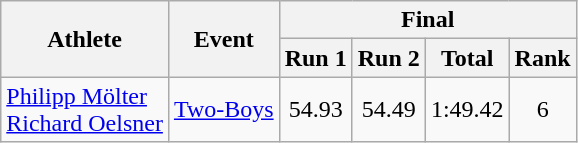<table class="wikitable">
<tr>
<th rowspan="2">Athlete</th>
<th rowspan="2">Event</th>
<th colspan="4">Final</th>
</tr>
<tr>
<th>Run 1</th>
<th>Run 2</th>
<th>Total</th>
<th>Rank</th>
</tr>
<tr>
<td><a href='#'>Philipp Mölter</a><br><a href='#'>Richard Oelsner</a></td>
<td><a href='#'>Two-Boys</a></td>
<td align="center">54.93</td>
<td align="center">54.49</td>
<td align="center">1:49.42</td>
<td align="center">6</td>
</tr>
</table>
